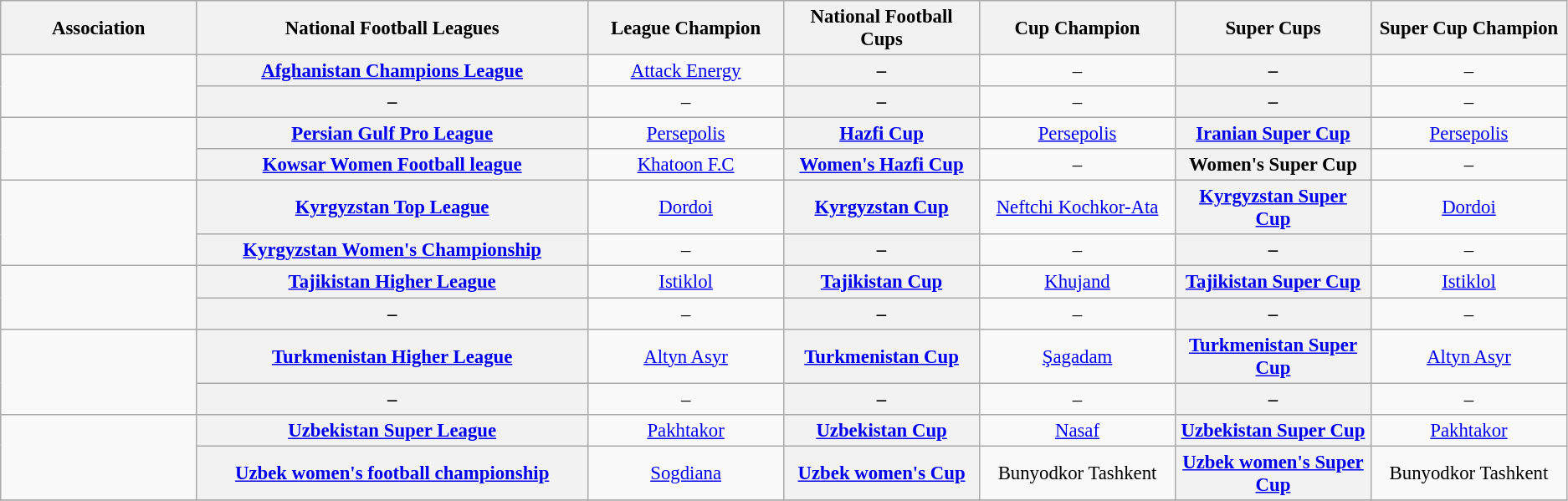<table class="wikitable plainrowheaders" style="font-size:95%; text-align:center;">
<tr>
<th style="width: 12.5%;">Association</th>
<th style="width: 25%;">National Football Leagues</th>
<th style="width: 12.5%;">League Champion</th>
<th style="width: 12.5%;">National Football Cups</th>
<th style="width: 12.5%;">Cup Champion</th>
<th style="width: 12.5%;">Super Cups</th>
<th style="width: 12.5%;">Super Cup Champion</th>
</tr>
<tr>
<td rowspan="2" align="left"></td>
<th scope=col align="center"><a href='#'>Afghanistan Champions League</a></th>
<td align="center"><a href='#'>Attack Energy</a></td>
<th scope=col align="center">–</th>
<td align="center">–</td>
<th scope=col align="center">–</th>
<td align="center">–</td>
</tr>
<tr>
<th scope=col align="center">–</th>
<td align="center">–</td>
<th scope=col align="center">–</th>
<td align="center">–</td>
<th scope=col align="center">–</th>
<td align="center">–</td>
</tr>
<tr>
<td rowspan="2" align="left"></td>
<th scope=col align="center"><a href='#'>Persian Gulf Pro League</a></th>
<td align="center"><a href='#'>Persepolis</a></td>
<th scope=col align="center"><a href='#'>Hazfi Cup</a></th>
<td align="center"><a href='#'>Persepolis</a></td>
<th scope=col align="center"><a href='#'>Iranian Super Cup</a></th>
<td align="center"><a href='#'>Persepolis</a></td>
</tr>
<tr>
<th scope=col align="center"><a href='#'>Kowsar Women Football league</a></th>
<td align="center"><a href='#'>Khatoon F.C</a></td>
<th scope=col align="center"><a href='#'>Women's Hazfi Cup</a></th>
<td align="center">–</td>
<th scope=col align="center">Women's Super Cup</th>
<td align="center">–</td>
</tr>
<tr>
<td rowspan="2" align="left"></td>
<th scope=col align="center"><a href='#'>Kyrgyzstan Top League</a></th>
<td align="center"><a href='#'>Dordoi</a></td>
<th scope=col align="center"><a href='#'>Kyrgyzstan Cup</a></th>
<td align="center"><a href='#'>Neftchi Kochkor-Ata</a></td>
<th scope=col align="center"><a href='#'>Kyrgyzstan Super Cup</a></th>
<td align="center"><a href='#'>Dordoi</a></td>
</tr>
<tr>
<th scope=col align="center"><a href='#'>Kyrgyzstan Women's Championship</a></th>
<td align="center">–</td>
<th scope=col align="center">–</th>
<td align="center">–</td>
<th scope=col align="center">–</th>
<td align="center">–</td>
</tr>
<tr>
<td rowspan="2" align="left"></td>
<th scope=col align="center"><a href='#'>Tajikistan Higher League</a></th>
<td align="center"><a href='#'>Istiklol</a></td>
<th scope=col align="center"><a href='#'>Tajikistan Cup</a></th>
<td align="center"><a href='#'>Khujand</a></td>
<th scope=col align="center"><a href='#'>Tajikistan Super Cup</a></th>
<td align="center"><a href='#'>Istiklol</a></td>
</tr>
<tr>
<th scope=col align="center">–</th>
<td align="center">–</td>
<th scope=col align="center">–</th>
<td align="center">–</td>
<th scope=col align="center">–</th>
<td align="center">–</td>
</tr>
<tr>
<td rowspan="2" align="left"></td>
<th scope=col align="center"><a href='#'>Turkmenistan Higher League</a></th>
<td align="center"><a href='#'>Altyn Asyr</a></td>
<th scope=col align="center"><a href='#'>Turkmenistan Cup</a></th>
<td align="center"><a href='#'>Şagadam</a></td>
<th scope=col align="center"><a href='#'>Turkmenistan Super Cup</a></th>
<td align="center"><a href='#'>Altyn Asyr</a></td>
</tr>
<tr>
<th scope=col align="center">–</th>
<td align="center">–</td>
<th scope=col align="center">–</th>
<td align="center">–</td>
<th scope=col align="center">–</th>
<td align="center">–</td>
</tr>
<tr>
<td rowspan="2" align="left"></td>
<th scope=col align="center"><a href='#'>Uzbekistan Super League</a></th>
<td align="center"><a href='#'>Pakhtakor</a></td>
<th scope=col align="center"><a href='#'>Uzbekistan Cup</a></th>
<td align="center"><a href='#'>Nasaf</a></td>
<th scope=col align="center"><a href='#'>Uzbekistan Super Cup</a></th>
<td align="center"><a href='#'>Pakhtakor</a></td>
</tr>
<tr>
<th scope=col align="center"><a href='#'>Uzbek women's football championship</a></th>
<td align="center"><a href='#'>Sogdiana</a></td>
<th scope=col align="center"><a href='#'>Uzbek women's Cup</a></th>
<td align="center">Bunyodkor Tashkent</td>
<th scope=col align="center"><a href='#'>Uzbek women's Super Cup</a></th>
<td align="center">Bunyodkor Tashkent</td>
</tr>
<tr>
</tr>
</table>
